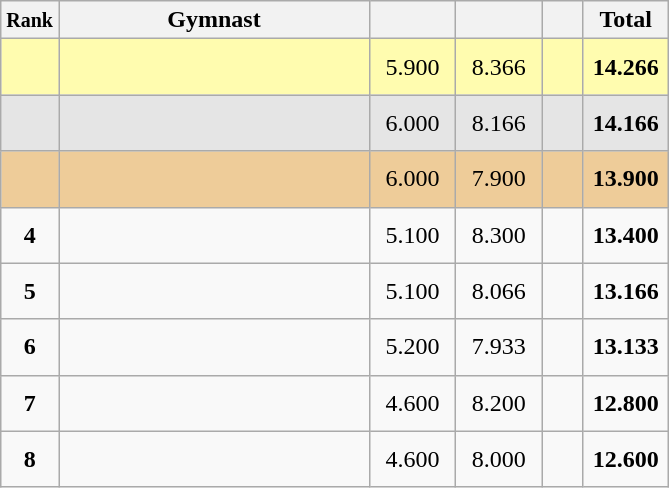<table style="text-align:center;" class="wikitable sortable">
<tr>
<th scope="col" style="width:15px;"><small>Rank</small></th>
<th scope="col" style="width:200px;">Gymnast</th>
<th scope="col" style="width:50px;"><small></small></th>
<th scope="col" style="width:50px;"><small></small></th>
<th scope="col" style="width:20px;"><small></small></th>
<th scope="col" style="width:50px;">Total</th>
</tr>
<tr style="background:#fffcaf;">
<td scope="row" style="text-align:center"><strong></strong></td>
<td style="height:30px; text-align:left;"></td>
<td>5.900</td>
<td>8.366</td>
<td></td>
<td><strong>14.266</strong></td>
</tr>
<tr style="background:#e5e5e5;">
<td scope="row" style="text-align:center"><strong></strong></td>
<td style="height:30px; text-align:left;"></td>
<td>6.000</td>
<td>8.166</td>
<td></td>
<td><strong>14.166</strong></td>
</tr>
<tr style="background:#ec9;">
<td scope="row" style="text-align:center"><strong></strong></td>
<td style="height:30px; text-align:left;"></td>
<td>6.000</td>
<td>7.900</td>
<td></td>
<td><strong>13.900</strong></td>
</tr>
<tr>
<td scope="row" style="text-align:center"><strong>4</strong></td>
<td style="height:30px; text-align:left;"></td>
<td>5.100</td>
<td>8.300</td>
<td></td>
<td><strong>13.400</strong></td>
</tr>
<tr>
<td scope="row" style="text-align:center"><strong>5</strong></td>
<td style="height:30px; text-align:left;"></td>
<td>5.100</td>
<td>8.066</td>
<td></td>
<td><strong>13.166</strong></td>
</tr>
<tr>
<td scope="row" style="text-align:center"><strong>6</strong></td>
<td style="height:30px; text-align:left;"></td>
<td>5.200</td>
<td>7.933</td>
<td></td>
<td><strong>13.133</strong></td>
</tr>
<tr>
<td scope="row" style="text-align:center"><strong>7</strong></td>
<td style="height:30px; text-align:left;"></td>
<td>4.600</td>
<td>8.200</td>
<td></td>
<td><strong>12.800</strong></td>
</tr>
<tr>
<td scope="row" style="text-align:center"><strong>8</strong></td>
<td style="height:30px; text-align:left;"></td>
<td>4.600</td>
<td>8.000</td>
<td></td>
<td><strong>12.600</strong></td>
</tr>
</table>
